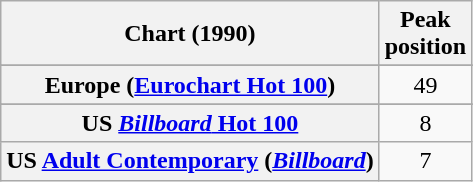<table class="wikitable sortable plainrowheaders" style="text-align:center">
<tr>
<th>Chart (1990)</th>
<th>Peak<br>position</th>
</tr>
<tr>
</tr>
<tr>
</tr>
<tr>
</tr>
<tr>
<th scope="row">Europe (<a href='#'>Eurochart Hot 100</a>)</th>
<td>49</td>
</tr>
<tr>
</tr>
<tr>
</tr>
<tr>
</tr>
<tr>
</tr>
<tr>
</tr>
<tr>
<th scope="row">US <a href='#'><em>Billboard</em> Hot 100</a></th>
<td>8</td>
</tr>
<tr>
<th scope="row">US <a href='#'>Adult Contemporary</a> (<em><a href='#'>Billboard</a></em>)</th>
<td>7</td>
</tr>
</table>
